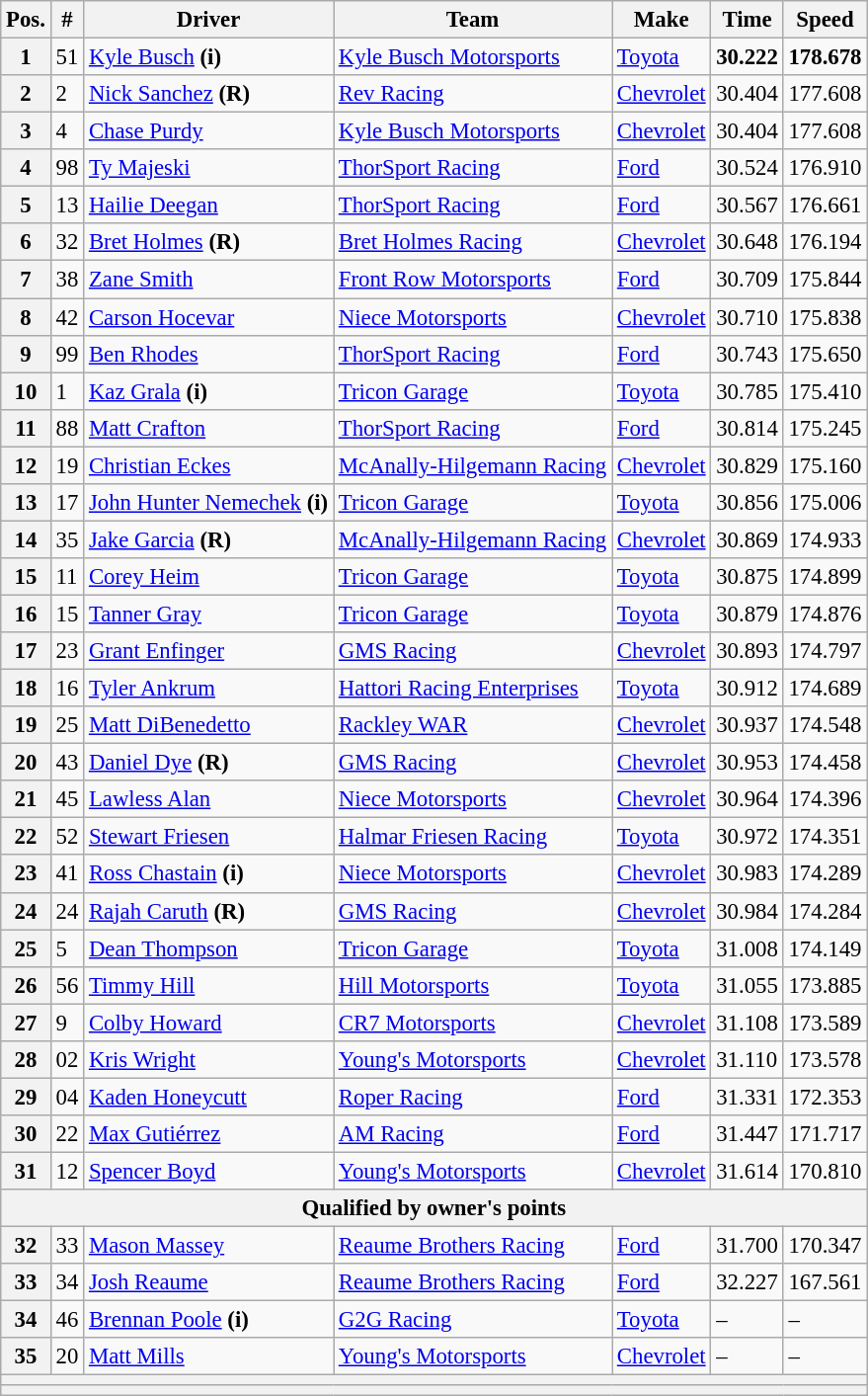<table class="wikitable" style="font-size:95%">
<tr>
<th>Pos.</th>
<th>#</th>
<th>Driver</th>
<th>Team</th>
<th>Make</th>
<th>Time</th>
<th>Speed</th>
</tr>
<tr>
<th>1</th>
<td>51</td>
<td><a href='#'>Kyle Busch</a> <strong>(i)</strong></td>
<td><a href='#'>Kyle Busch Motorsports</a></td>
<td><a href='#'>Toyota</a></td>
<td><strong>30.222</strong></td>
<td><strong>178.678</strong></td>
</tr>
<tr>
<th>2</th>
<td>2</td>
<td><a href='#'>Nick Sanchez</a> <strong>(R)</strong></td>
<td><a href='#'>Rev Racing</a></td>
<td><a href='#'>Chevrolet</a></td>
<td>30.404</td>
<td>177.608</td>
</tr>
<tr>
<th>3</th>
<td>4</td>
<td><a href='#'>Chase Purdy</a></td>
<td><a href='#'>Kyle Busch Motorsports</a></td>
<td><a href='#'>Chevrolet</a></td>
<td>30.404</td>
<td>177.608</td>
</tr>
<tr>
<th>4</th>
<td>98</td>
<td><a href='#'>Ty Majeski</a></td>
<td><a href='#'>ThorSport Racing</a></td>
<td><a href='#'>Ford</a></td>
<td>30.524</td>
<td>176.910</td>
</tr>
<tr>
<th>5</th>
<td>13</td>
<td><a href='#'>Hailie Deegan</a></td>
<td><a href='#'>ThorSport Racing</a></td>
<td><a href='#'>Ford</a></td>
<td>30.567</td>
<td>176.661</td>
</tr>
<tr>
<th>6</th>
<td>32</td>
<td><a href='#'>Bret Holmes</a> <strong>(R)</strong></td>
<td><a href='#'>Bret Holmes Racing</a></td>
<td><a href='#'>Chevrolet</a></td>
<td>30.648</td>
<td>176.194</td>
</tr>
<tr>
<th>7</th>
<td>38</td>
<td><a href='#'>Zane Smith</a></td>
<td><a href='#'>Front Row Motorsports</a></td>
<td><a href='#'>Ford</a></td>
<td>30.709</td>
<td>175.844</td>
</tr>
<tr>
<th>8</th>
<td>42</td>
<td><a href='#'>Carson Hocevar</a></td>
<td><a href='#'>Niece Motorsports</a></td>
<td><a href='#'>Chevrolet</a></td>
<td>30.710</td>
<td>175.838</td>
</tr>
<tr>
<th>9</th>
<td>99</td>
<td><a href='#'>Ben Rhodes</a></td>
<td><a href='#'>ThorSport Racing</a></td>
<td><a href='#'>Ford</a></td>
<td>30.743</td>
<td>175.650</td>
</tr>
<tr>
<th>10</th>
<td>1</td>
<td><a href='#'>Kaz Grala</a> <strong>(i)</strong></td>
<td><a href='#'>Tricon Garage</a></td>
<td><a href='#'>Toyota</a></td>
<td>30.785</td>
<td>175.410</td>
</tr>
<tr>
<th>11</th>
<td>88</td>
<td><a href='#'>Matt Crafton</a></td>
<td><a href='#'>ThorSport Racing</a></td>
<td><a href='#'>Ford</a></td>
<td>30.814</td>
<td>175.245</td>
</tr>
<tr>
<th>12</th>
<td>19</td>
<td><a href='#'>Christian Eckes</a></td>
<td><a href='#'>McAnally-Hilgemann Racing</a></td>
<td><a href='#'>Chevrolet</a></td>
<td>30.829</td>
<td>175.160</td>
</tr>
<tr>
<th>13</th>
<td>17</td>
<td><a href='#'>John Hunter Nemechek</a> <strong>(i)</strong></td>
<td><a href='#'>Tricon Garage</a></td>
<td><a href='#'>Toyota</a></td>
<td>30.856</td>
<td>175.006</td>
</tr>
<tr>
<th>14</th>
<td>35</td>
<td><a href='#'>Jake Garcia</a> <strong>(R)</strong></td>
<td><a href='#'>McAnally-Hilgemann Racing</a></td>
<td><a href='#'>Chevrolet</a></td>
<td>30.869</td>
<td>174.933</td>
</tr>
<tr>
<th>15</th>
<td>11</td>
<td><a href='#'>Corey Heim</a></td>
<td><a href='#'>Tricon Garage</a></td>
<td><a href='#'>Toyota</a></td>
<td>30.875</td>
<td>174.899</td>
</tr>
<tr>
<th>16</th>
<td>15</td>
<td><a href='#'>Tanner Gray</a></td>
<td><a href='#'>Tricon Garage</a></td>
<td><a href='#'>Toyota</a></td>
<td>30.879</td>
<td>174.876</td>
</tr>
<tr>
<th>17</th>
<td>23</td>
<td><a href='#'>Grant Enfinger</a></td>
<td><a href='#'>GMS Racing</a></td>
<td><a href='#'>Chevrolet</a></td>
<td>30.893</td>
<td>174.797</td>
</tr>
<tr>
<th>18</th>
<td>16</td>
<td><a href='#'>Tyler Ankrum</a></td>
<td><a href='#'>Hattori Racing Enterprises</a></td>
<td><a href='#'>Toyota</a></td>
<td>30.912</td>
<td>174.689</td>
</tr>
<tr>
<th>19</th>
<td>25</td>
<td><a href='#'>Matt DiBenedetto</a></td>
<td><a href='#'>Rackley WAR</a></td>
<td><a href='#'>Chevrolet</a></td>
<td>30.937</td>
<td>174.548</td>
</tr>
<tr>
<th>20</th>
<td>43</td>
<td><a href='#'>Daniel Dye</a> <strong>(R)</strong></td>
<td><a href='#'>GMS Racing</a></td>
<td><a href='#'>Chevrolet</a></td>
<td>30.953</td>
<td>174.458</td>
</tr>
<tr>
<th>21</th>
<td>45</td>
<td><a href='#'>Lawless Alan</a></td>
<td><a href='#'>Niece Motorsports</a></td>
<td><a href='#'>Chevrolet</a></td>
<td>30.964</td>
<td>174.396</td>
</tr>
<tr>
<th>22</th>
<td>52</td>
<td><a href='#'>Stewart Friesen</a></td>
<td><a href='#'>Halmar Friesen Racing</a></td>
<td><a href='#'>Toyota</a></td>
<td>30.972</td>
<td>174.351</td>
</tr>
<tr>
<th>23</th>
<td>41</td>
<td><a href='#'>Ross Chastain</a> <strong>(i)</strong></td>
<td><a href='#'>Niece Motorsports</a></td>
<td><a href='#'>Chevrolet</a></td>
<td>30.983</td>
<td>174.289</td>
</tr>
<tr>
<th>24</th>
<td>24</td>
<td><a href='#'>Rajah Caruth</a> <strong>(R)</strong></td>
<td><a href='#'>GMS Racing</a></td>
<td><a href='#'>Chevrolet</a></td>
<td>30.984</td>
<td>174.284</td>
</tr>
<tr>
<th>25</th>
<td>5</td>
<td><a href='#'>Dean Thompson</a></td>
<td><a href='#'>Tricon Garage</a></td>
<td><a href='#'>Toyota</a></td>
<td>31.008</td>
<td>174.149</td>
</tr>
<tr>
<th>26</th>
<td>56</td>
<td><a href='#'>Timmy Hill</a></td>
<td><a href='#'>Hill Motorsports</a></td>
<td><a href='#'>Toyota</a></td>
<td>31.055</td>
<td>173.885</td>
</tr>
<tr>
<th>27</th>
<td>9</td>
<td><a href='#'>Colby Howard</a></td>
<td><a href='#'>CR7 Motorsports</a></td>
<td><a href='#'>Chevrolet</a></td>
<td>31.108</td>
<td>173.589</td>
</tr>
<tr>
<th>28</th>
<td>02</td>
<td><a href='#'>Kris Wright</a></td>
<td><a href='#'>Young's Motorsports</a></td>
<td><a href='#'>Chevrolet</a></td>
<td>31.110</td>
<td>173.578</td>
</tr>
<tr>
<th>29</th>
<td>04</td>
<td><a href='#'>Kaden Honeycutt</a></td>
<td><a href='#'>Roper Racing</a></td>
<td><a href='#'>Ford</a></td>
<td>31.331</td>
<td>172.353</td>
</tr>
<tr>
<th>30</th>
<td>22</td>
<td><a href='#'>Max Gutiérrez</a></td>
<td><a href='#'>AM Racing</a></td>
<td><a href='#'>Ford</a></td>
<td>31.447</td>
<td>171.717</td>
</tr>
<tr>
<th>31</th>
<td>12</td>
<td><a href='#'>Spencer Boyd</a></td>
<td><a href='#'>Young's Motorsports</a></td>
<td><a href='#'>Chevrolet</a></td>
<td>31.614</td>
<td>170.810</td>
</tr>
<tr>
<th colspan="7">Qualified by owner's points</th>
</tr>
<tr>
<th>32</th>
<td>33</td>
<td><a href='#'>Mason Massey</a></td>
<td><a href='#'>Reaume Brothers Racing</a></td>
<td><a href='#'>Ford</a></td>
<td>31.700</td>
<td>170.347</td>
</tr>
<tr>
<th>33</th>
<td>34</td>
<td><a href='#'>Josh Reaume</a></td>
<td><a href='#'>Reaume Brothers Racing</a></td>
<td><a href='#'>Ford</a></td>
<td>32.227</td>
<td>167.561</td>
</tr>
<tr>
<th>34</th>
<td>46</td>
<td><a href='#'>Brennan Poole</a> <strong>(i)</strong></td>
<td><a href='#'>G2G Racing</a></td>
<td><a href='#'>Toyota</a></td>
<td>–</td>
<td>–</td>
</tr>
<tr>
<th>35</th>
<td>20</td>
<td><a href='#'>Matt Mills</a></td>
<td><a href='#'>Young's Motorsports</a></td>
<td><a href='#'>Chevrolet</a></td>
<td>–</td>
<td>–</td>
</tr>
<tr>
<th colspan="7"></th>
</tr>
<tr>
<th colspan="7"></th>
</tr>
</table>
